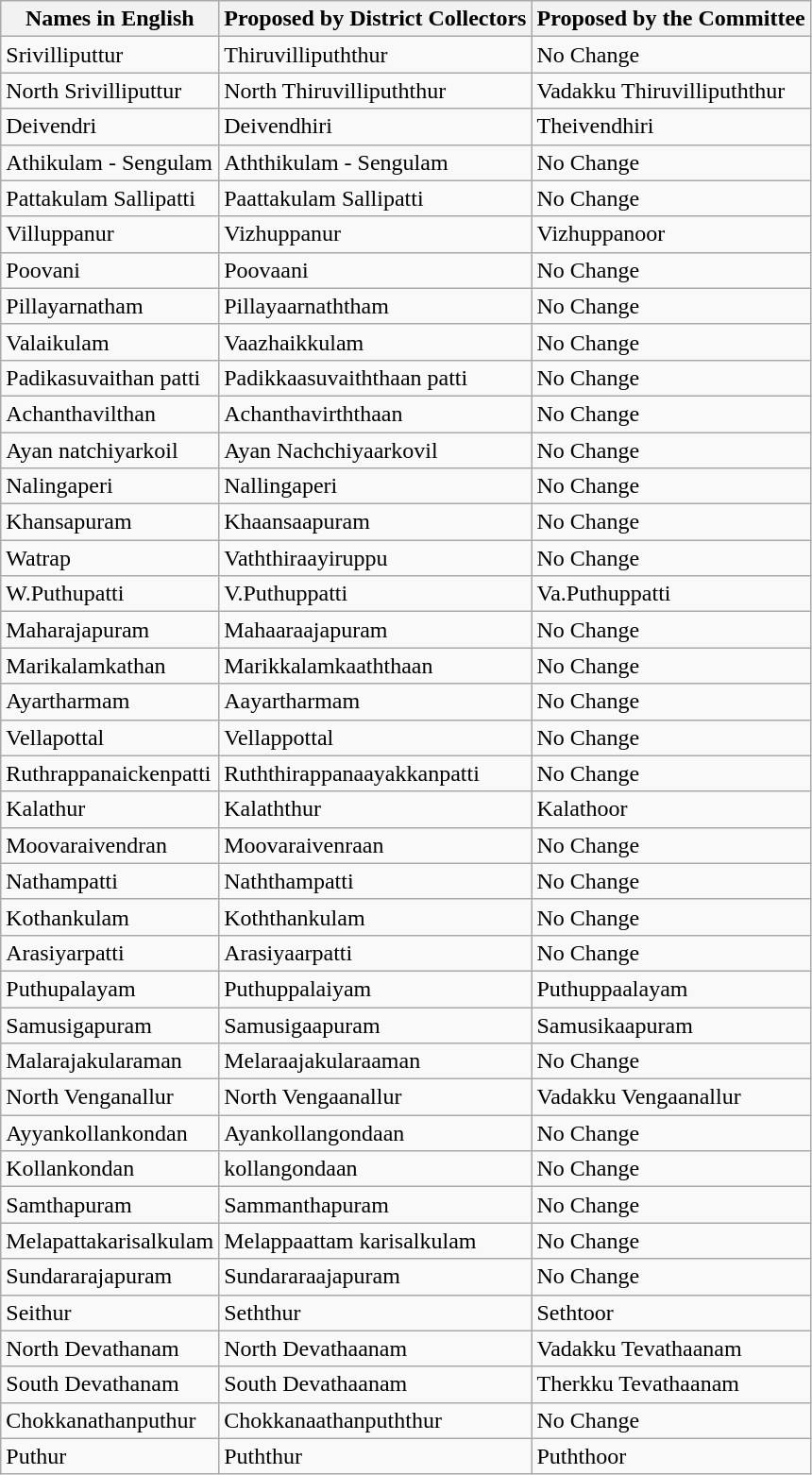<table class="wikitable">
<tr>
<th>Names in English</th>
<th>Proposed by District Collectors</th>
<th>Proposed by the Committee</th>
</tr>
<tr>
<td>Srivilliputtur</td>
<td>Thiruvillipuththur</td>
<td>No Change</td>
</tr>
<tr>
<td>North  Srivilliputtur</td>
<td>North Thiruvillipuththur</td>
<td>Vadakku Thiruvillipuththur</td>
</tr>
<tr>
<td>Deivendri</td>
<td>Deivendhiri</td>
<td>Theivendhiri</td>
</tr>
<tr>
<td>Athikulam  - Sengulam</td>
<td>Aththikulam - Sengulam</td>
<td>No Change</td>
</tr>
<tr>
<td>Pattakulam  Sallipatti</td>
<td>Paattakulam Sallipatti</td>
<td>No Change</td>
</tr>
<tr>
<td>Villuppanur</td>
<td>Vizhuppanur</td>
<td>Vizhuppanoor</td>
</tr>
<tr>
<td>Poovani</td>
<td>Poovaani</td>
<td>No Change</td>
</tr>
<tr>
<td>Pillayarnatham</td>
<td>Pillayaarnaththam</td>
<td>No Change</td>
</tr>
<tr>
<td>Valaikulam</td>
<td>Vaazhaikkulam</td>
<td>No Change</td>
</tr>
<tr>
<td>Padikasuvaithan  patti</td>
<td>Padikkaasuvaiththaan patti</td>
<td>No Change</td>
</tr>
<tr>
<td>Achanthavilthan</td>
<td>Achanthavirththaan</td>
<td>No Change</td>
</tr>
<tr>
<td>Ayan  natchiyarkoil</td>
<td>Ayan Nachchiyaarkovil</td>
<td>No Change</td>
</tr>
<tr>
<td>Nalingaperi</td>
<td>Nallingaperi</td>
<td>No Change</td>
</tr>
<tr>
<td>Khansapuram</td>
<td>Khaansaapuram</td>
<td>No Change</td>
</tr>
<tr>
<td>Watrap</td>
<td>Vaththiraayiruppu</td>
<td>No Change</td>
</tr>
<tr>
<td>W.Puthupatti</td>
<td>V.Puthuppatti</td>
<td>Va.Puthuppatti</td>
</tr>
<tr>
<td>Maharajapuram</td>
<td>Mahaaraajapuram</td>
<td>No Change</td>
</tr>
<tr>
<td>Marikalamkathan</td>
<td>Marikkalamkaaththaan</td>
<td>No Change</td>
</tr>
<tr>
<td>Ayartharmam</td>
<td>Aayartharmam</td>
<td>No Change</td>
</tr>
<tr>
<td>Vellapottal</td>
<td>Vellappottal</td>
<td>No Change</td>
</tr>
<tr>
<td>Ruthrappanaickenpatti</td>
<td>Ruththirappanaayakkanpatti</td>
<td>No Change</td>
</tr>
<tr>
<td>Kalathur</td>
<td>Kalaththur</td>
<td>Kalathoor</td>
</tr>
<tr>
<td>Moovaraivendran</td>
<td>Moovaraivenraan</td>
<td>No Change</td>
</tr>
<tr>
<td>Nathampatti</td>
<td>Naththampatti</td>
<td>No Change</td>
</tr>
<tr>
<td>Kothankulam</td>
<td>Koththankulam</td>
<td>No Change</td>
</tr>
<tr>
<td>Arasiyarpatti</td>
<td>Arasiyaarpatti</td>
<td>No Change</td>
</tr>
<tr>
<td>Puthupalayam</td>
<td>Puthuppalaiyam</td>
<td>Puthuppaalayam</td>
</tr>
<tr>
<td>Samusigapuram</td>
<td>Samusigaapuram</td>
<td>Samusikaapuram</td>
</tr>
<tr>
<td>Malarajakularaman</td>
<td>Melaraajakularaaman</td>
<td>No Change</td>
</tr>
<tr>
<td>North  Venganallur</td>
<td>North Vengaanallur</td>
<td>Vadakku Vengaanallur</td>
</tr>
<tr>
<td>Ayyankollankondan</td>
<td>Ayankollangondaan</td>
<td>No Change</td>
</tr>
<tr>
<td>Kollankondan</td>
<td>kollangondaan</td>
<td>No Change</td>
</tr>
<tr>
<td>Samthapuram</td>
<td>Sammanthapuram</td>
<td>No Change</td>
</tr>
<tr>
<td>Melapattakarisalkulam</td>
<td>Melappaattam karisalkulam</td>
<td>No Change</td>
</tr>
<tr>
<td>Sundararajapuram</td>
<td>Sundararaajapuram</td>
<td>No Change</td>
</tr>
<tr>
<td>Seithur</td>
<td>Seththur</td>
<td>Sethtoor</td>
</tr>
<tr>
<td>North  Devathanam</td>
<td>North Devathaanam</td>
<td>Vadakku Tevathaanam</td>
</tr>
<tr>
<td>South  Devathanam</td>
<td>South Devathaanam</td>
<td>Therkku Tevathaanam</td>
</tr>
<tr>
<td>Chokkanathanputhur</td>
<td>Chokkanaathanpuththur</td>
<td>No Change</td>
</tr>
<tr>
<td>Puthur</td>
<td>Puththur</td>
<td>Puththoor</td>
</tr>
</table>
